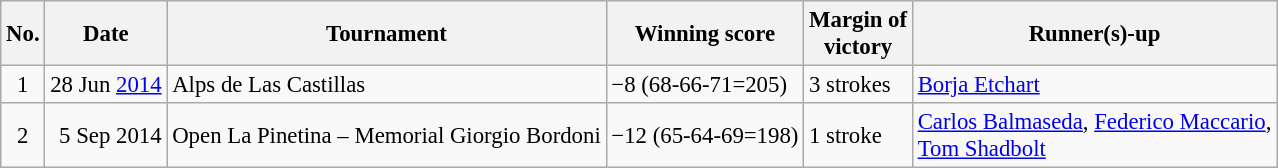<table class="wikitable" style="font-size:95%;">
<tr>
<th>No.</th>
<th>Date</th>
<th>Tournament</th>
<th>Winning score</th>
<th>Margin of<br>victory</th>
<th>Runner(s)-up</th>
</tr>
<tr>
<td align=center>1</td>
<td align=right>28 Jun <a href='#'>2014</a></td>
<td>Alps de Las Castillas</td>
<td>−8 (68-66-71=205)</td>
<td>3 strokes</td>
<td> <a href='#'>Borja Etchart</a></td>
</tr>
<tr>
<td align=center>2</td>
<td align=right>5 Sep 2014</td>
<td>Open La Pinetina – Memorial Giorgio Bordoni</td>
<td>−12 (65-64-69=198)</td>
<td>1 stroke</td>
<td> <a href='#'>Carlos Balmaseda</a>,  <a href='#'>Federico Maccario</a>,<br> <a href='#'>Tom Shadbolt</a></td>
</tr>
</table>
